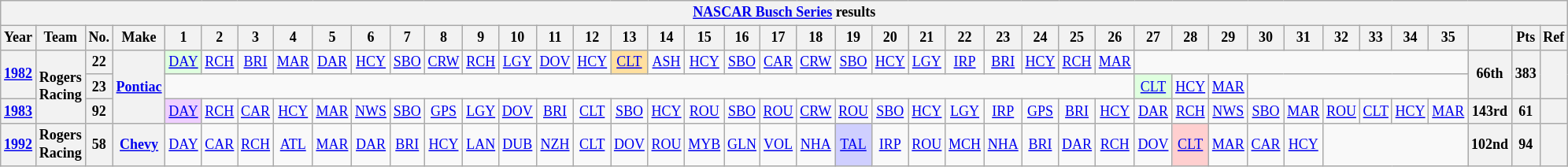<table class="wikitable" style="text-align:center; font-size:75%">
<tr>
<th colspan=42><a href='#'>NASCAR Busch Series</a> results</th>
</tr>
<tr>
<th>Year</th>
<th>Team</th>
<th>No.</th>
<th>Make</th>
<th>1</th>
<th>2</th>
<th>3</th>
<th>4</th>
<th>5</th>
<th>6</th>
<th>7</th>
<th>8</th>
<th>9</th>
<th>10</th>
<th>11</th>
<th>12</th>
<th>13</th>
<th>14</th>
<th>15</th>
<th>16</th>
<th>17</th>
<th>18</th>
<th>19</th>
<th>20</th>
<th>21</th>
<th>22</th>
<th>23</th>
<th>24</th>
<th>25</th>
<th>26</th>
<th>27</th>
<th>28</th>
<th>29</th>
<th>30</th>
<th>31</th>
<th>32</th>
<th>33</th>
<th>34</th>
<th>35</th>
<th></th>
<th>Pts</th>
<th>Ref</th>
</tr>
<tr>
<th rowspan=2><a href='#'>1982</a></th>
<th rowspan=3>Rogers Racing</th>
<th>22</th>
<th rowspan=3><a href='#'>Pontiac</a></th>
<td style="background:#DFFFDF;"><a href='#'>DAY</a><br></td>
<td><a href='#'>RCH</a></td>
<td><a href='#'>BRI</a></td>
<td><a href='#'>MAR</a></td>
<td><a href='#'>DAR</a></td>
<td><a href='#'>HCY</a></td>
<td><a href='#'>SBO</a></td>
<td><a href='#'>CRW</a></td>
<td><a href='#'>RCH</a></td>
<td><a href='#'>LGY</a></td>
<td><a href='#'>DOV</a></td>
<td><a href='#'>HCY</a></td>
<td style="background:#FFDF9F;"><a href='#'>CLT</a><br></td>
<td><a href='#'>ASH</a></td>
<td><a href='#'>HCY</a></td>
<td><a href='#'>SBO</a></td>
<td><a href='#'>CAR</a></td>
<td><a href='#'>CRW</a></td>
<td><a href='#'>SBO</a></td>
<td><a href='#'>HCY</a></td>
<td><a href='#'>LGY</a></td>
<td><a href='#'>IRP</a></td>
<td><a href='#'>BRI</a></td>
<td><a href='#'>HCY</a></td>
<td><a href='#'>RCH</a></td>
<td><a href='#'>MAR</a></td>
<td colspan=9></td>
<th rowspan=2>66th</th>
<th rowspan=2>383</th>
<th rowspan=2></th>
</tr>
<tr>
<th>23</th>
<td colspan=26></td>
<td style="background:#DFFFDF;"><a href='#'>CLT</a><br></td>
<td><a href='#'>HCY</a></td>
<td><a href='#'>MAR</a></td>
<td colspan=6></td>
</tr>
<tr>
<th><a href='#'>1983</a></th>
<th>92</th>
<td style="background:#EFCFFF;"><a href='#'>DAY</a><br></td>
<td><a href='#'>RCH</a></td>
<td><a href='#'>CAR</a></td>
<td><a href='#'>HCY</a></td>
<td><a href='#'>MAR</a></td>
<td><a href='#'>NWS</a></td>
<td><a href='#'>SBO</a></td>
<td><a href='#'>GPS</a></td>
<td><a href='#'>LGY</a></td>
<td><a href='#'>DOV</a></td>
<td><a href='#'>BRI</a></td>
<td><a href='#'>CLT</a></td>
<td><a href='#'>SBO</a></td>
<td><a href='#'>HCY</a></td>
<td><a href='#'>ROU</a></td>
<td><a href='#'>SBO</a></td>
<td><a href='#'>ROU</a></td>
<td><a href='#'>CRW</a></td>
<td><a href='#'>ROU</a></td>
<td><a href='#'>SBO</a></td>
<td><a href='#'>HCY</a></td>
<td><a href='#'>LGY</a></td>
<td><a href='#'>IRP</a></td>
<td><a href='#'>GPS</a></td>
<td><a href='#'>BRI</a></td>
<td><a href='#'>HCY</a></td>
<td><a href='#'>DAR</a></td>
<td><a href='#'>RCH</a></td>
<td><a href='#'>NWS</a></td>
<td><a href='#'>SBO</a></td>
<td><a href='#'>MAR</a></td>
<td><a href='#'>ROU</a></td>
<td><a href='#'>CLT</a></td>
<td><a href='#'>HCY</a></td>
<td><a href='#'>MAR</a></td>
<th>143rd</th>
<th>61</th>
<th></th>
</tr>
<tr>
<th><a href='#'>1992</a></th>
<th>Rogers Racing</th>
<th>58</th>
<th><a href='#'>Chevy</a></th>
<td><a href='#'>DAY</a></td>
<td><a href='#'>CAR</a></td>
<td><a href='#'>RCH</a></td>
<td><a href='#'>ATL</a></td>
<td><a href='#'>MAR</a></td>
<td><a href='#'>DAR</a></td>
<td><a href='#'>BRI</a></td>
<td><a href='#'>HCY</a></td>
<td><a href='#'>LAN</a></td>
<td><a href='#'>DUB</a></td>
<td><a href='#'>NZH</a></td>
<td><a href='#'>CLT</a></td>
<td><a href='#'>DOV</a></td>
<td><a href='#'>ROU</a></td>
<td><a href='#'>MYB</a></td>
<td><a href='#'>GLN</a></td>
<td><a href='#'>VOL</a></td>
<td><a href='#'>NHA</a></td>
<td style="background:#CFCFFF;"><a href='#'>TAL</a><br></td>
<td><a href='#'>IRP</a></td>
<td><a href='#'>ROU</a></td>
<td><a href='#'>MCH</a></td>
<td><a href='#'>NHA</a></td>
<td><a href='#'>BRI</a></td>
<td><a href='#'>DAR</a></td>
<td><a href='#'>RCH</a></td>
<td><a href='#'>DOV</a></td>
<td style="background:#FFCFCF;"><a href='#'>CLT</a><br></td>
<td><a href='#'>MAR</a></td>
<td><a href='#'>CAR</a></td>
<td><a href='#'>HCY</a></td>
<td colspan=4></td>
<th>102nd</th>
<th>94</th>
<th></th>
</tr>
</table>
